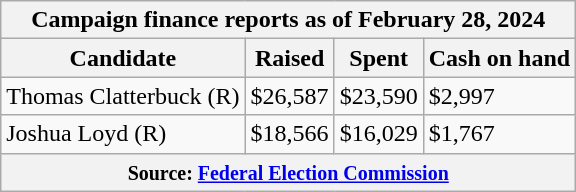<table class="wikitable sortable">
<tr>
<th colspan=4>Campaign finance reports as of February 28, 2024</th>
</tr>
<tr style="text-align:center;">
<th>Candidate</th>
<th>Raised</th>
<th>Spent</th>
<th>Cash on hand</th>
</tr>
<tr>
<td>Thomas Clatterbuck (R)</td>
<td>$26,587</td>
<td>$23,590</td>
<td>$2,997</td>
</tr>
<tr>
<td>Joshua Loyd (R)</td>
<td>$18,566</td>
<td>$16,029</td>
<td>$1,767</td>
</tr>
<tr>
<th colspan="4"><small>Source: <a href='#'>Federal Election Commission</a></small></th>
</tr>
</table>
